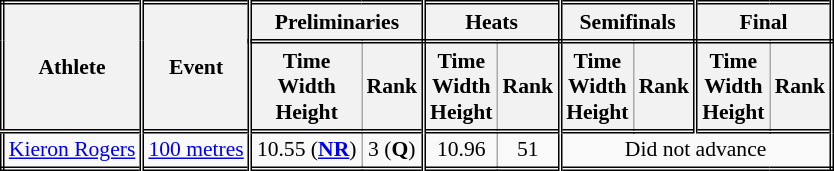<table class=wikitable style="font-size:90%; border: double;">
<tr>
<th rowspan="2" style="border-right:double">Athlete</th>
<th rowspan="2" style="border-right:double">Event</th>
<th colspan="2" style="border-right:double; border-bottom:double;">Preliminaries</th>
<th colspan="2" style="border-right:double; border-bottom:double;">Heats</th>
<th colspan="2" style="border-right:double; border-bottom:double;">Semifinals</th>
<th colspan="2" style="border-right:double; border-bottom:double;">Final</th>
</tr>
<tr>
<th>Time<br>Width<br>Height</th>
<th style="border-right:double">Rank</th>
<th>Time<br>Width<br>Height</th>
<th style="border-right:double">Rank</th>
<th>Time<br>Width<br>Height</th>
<th style="border-right:double">Rank</th>
<th>Time<br>Width<br>Height</th>
<th style="border-right:double">Rank</th>
</tr>
<tr style="border-top: double;">
<td style="border-right:double"><a href='#'>Kieron Rogers</a></td>
<td style="border-right:double"><a href='#'>100 metres</a></td>
<td align=center>10.55 (<strong><a href='#'>NR</a></strong>)</td>
<td align=center style="border-right:double">3 (<strong>Q</strong>)</td>
<td align=center>10.96</td>
<td align=center style="border-right:double">51</td>
<td colspan="4" align=center>Did not advance</td>
</tr>
</table>
